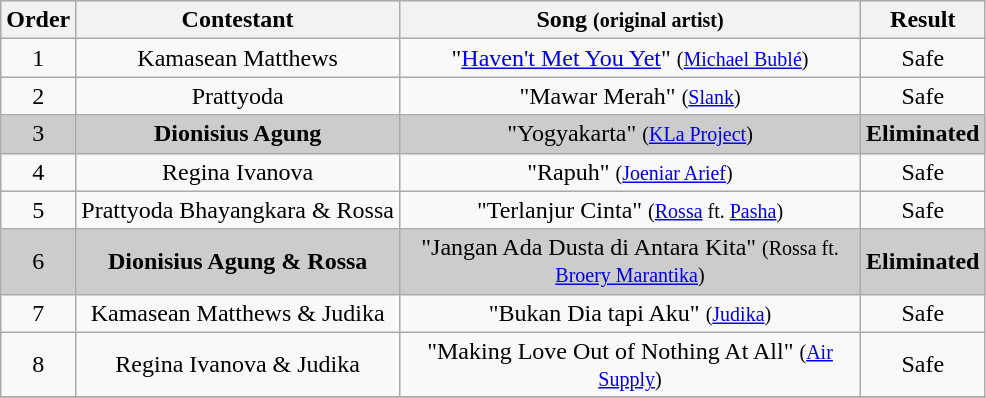<table class="wikitable plainrowheaders" style="text-align:center;">
<tr>
<th scope="col">Order</th>
<th scope="col">Contestant</th>
<th style="width:300px;" scope="col">Song <small>(original artist)</small></th>
<th scope="col">Result</th>
</tr>
<tr>
<td>1</td>
<td>Kamasean Matthews</td>
<td>"<a href='#'>Haven't Met You Yet</a>" <small>(<a href='#'>Michael Bublé</a>)</small></td>
<td>Safe</td>
</tr>
<tr>
<td>2</td>
<td>Prattyoda</td>
<td>"Mawar Merah" <small>(<a href='#'>Slank</a>)</small></td>
<td>Safe</td>
</tr>
<tr style="background:#ccc;">
<td>3</td>
<td><strong>Dionisius Agung</strong></td>
<td>"Yogyakarta" <small>(<a href='#'>KLa Project</a>)</small></td>
<td><strong>Eliminated</strong></td>
</tr>
<tr>
<td>4</td>
<td>Regina Ivanova</td>
<td>"Rapuh" <small>(<a href='#'>Joeniar Arief</a>)</small></td>
<td>Safe</td>
</tr>
<tr>
<td>5</td>
<td>Prattyoda Bhayangkara & Rossa</td>
<td>"Terlanjur Cinta" <small>(<a href='#'>Rossa</a> ft. <a href='#'>Pasha</a>)</small></td>
<td>Safe</td>
</tr>
<tr style="background:#ccc;">
<td>6</td>
<td><strong>Dionisius Agung & Rossa</strong></td>
<td>"Jangan Ada Dusta di Antara Kita" <small>(Rossa ft. <a href='#'>Broery Marantika</a>)</small></td>
<td><strong>Eliminated</strong></td>
</tr>
<tr>
<td>7</td>
<td>Kamasean Matthews & Judika</td>
<td>"Bukan Dia tapi Aku" <small>(<a href='#'>Judika</a>)</small></td>
<td>Safe</td>
</tr>
<tr>
<td>8</td>
<td>Regina Ivanova & Judika</td>
<td>"Making Love Out of Nothing At All" <small>(<a href='#'>Air Supply</a>)</small></td>
<td>Safe</td>
</tr>
<tr>
</tr>
</table>
